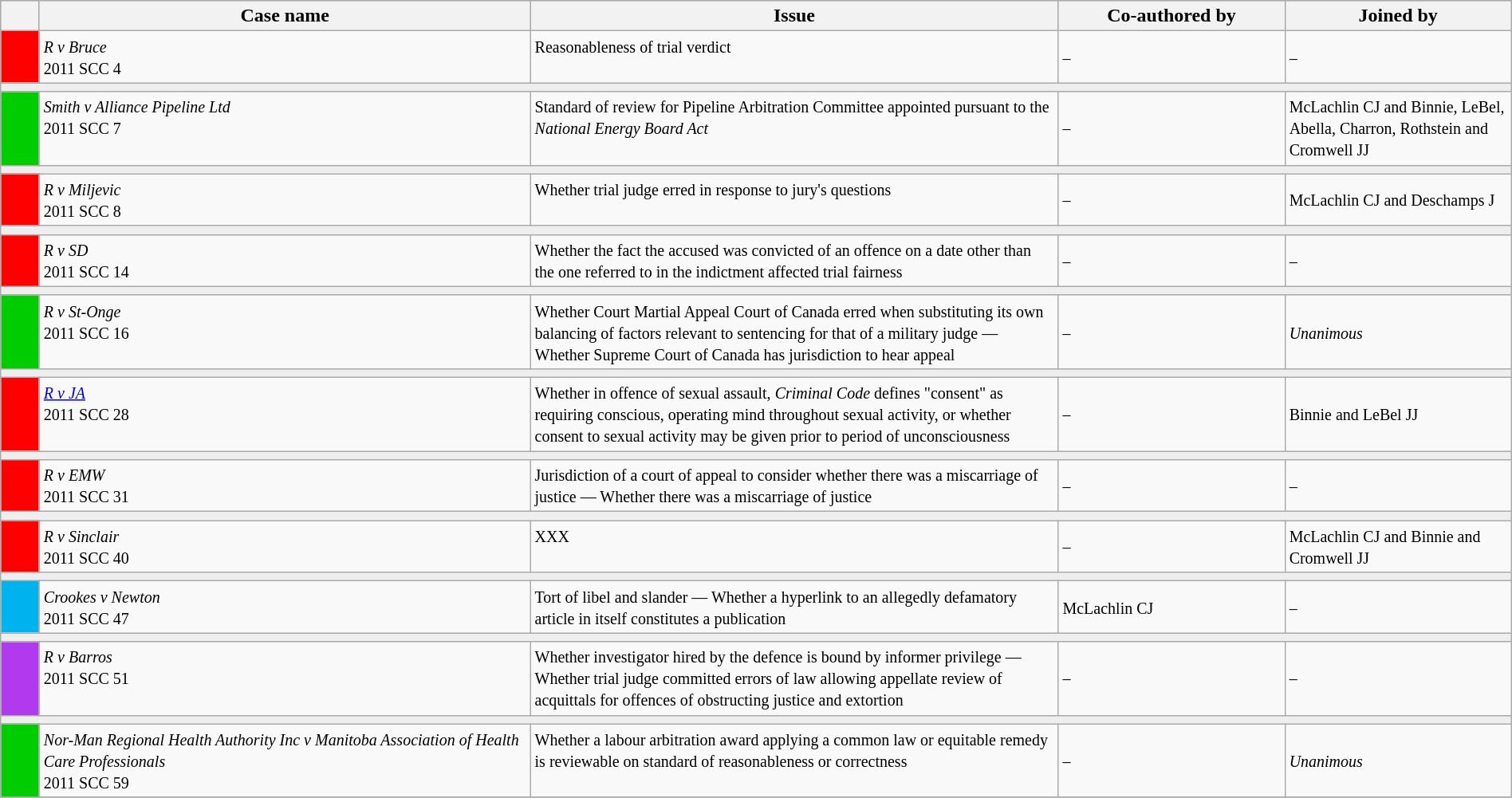<table class="wikitable" width=100%>
<tr bgcolor="#CCCCCC">
<th width=25px></th>
<th width=32.5%>Case name</th>
<th>Issue</th>
<th width=15%>Co-authored by</th>
<th width=15%>Joined by</th>
</tr>
<tr>
<td bgcolor="red"></td>
<td align=left valign=top><small><em>R v Bruce</em><br> 2011 SCC 4 </small></td>
<td valign=top><small> Reasonableness of trial verdict</small></td>
<td><small> –</small></td>
<td><small>  –</small></td>
</tr>
<tr>
<td bgcolor=#EEEEEE colspan=5 valign=top><small></small></td>
</tr>
<tr>
<td bgcolor="00cd00"></td>
<td align=left valign=top><small><em>Smith v Alliance Pipeline Ltd</em><br> 2011 SCC 7 </small></td>
<td valign=top><small> Standard of review for Pipeline Arbitration Committee appointed pursuant to the <em>National Energy Board Act</em></small></td>
<td><small> –</small></td>
<td><small> McLachlin CJ and Binnie, LeBel, Abella, Charron, Rothstein and Cromwell JJ</small></td>
</tr>
<tr>
<td bgcolor=#EEEEEE colspan=5 valign=top><small></small></td>
</tr>
<tr>
<td bgcolor="red"></td>
<td align=left valign=top><small><em>R v Miljevic</em><br> 2011 SCC 8 </small></td>
<td valign=top><small> Whether trial judge erred in response to jury's questions</small></td>
<td><small> –</small></td>
<td><small> McLachlin CJ and Deschamps J</small></td>
</tr>
<tr>
<td bgcolor=#EEEEEE colspan=5 valign=top><small></small></td>
</tr>
<tr>
<td bgcolor="red"></td>
<td align=left valign=top><small><em>R v SD</em><br> 2011 SCC 14 </small></td>
<td valign=top><small> Whether the fact the accused was convicted of an offence on a date other than the one referred to in the indictment affected trial fairness</small></td>
<td><small> –</small></td>
<td><small> –</small></td>
</tr>
<tr>
<td bgcolor=#EEEEEE colspan=5 valign=top><small></small></td>
</tr>
<tr>
<td bgcolor="00cd00"></td>
<td align=left valign=top><small><em>R v St-Onge</em><br> 2011 SCC 16 </small></td>
<td valign=top><small>Whether Court Martial Appeal Court of Canada erred when substituting its own balancing of factors relevant to sentencing for that of a military judge — Whether Supreme Court of Canada has jurisdiction to hear appeal</small></td>
<td><small> –</small></td>
<td><small> <em>Unanimous</em></small></td>
</tr>
<tr>
<td bgcolor=#EEEEEE colspan=5 valign=top><small></small></td>
</tr>
<tr>
<td bgcolor="red"></td>
<td align=left valign=top><small><em><a href='#'>R v JA</a></em><br> 2011 SCC 28 </small></td>
<td valign=top><small> Whether in offence of sexual assault, <em>Criminal Code</em> defines "consent" as requiring conscious, operating mind throughout sexual activity, or whether consent to sexual activity may be given prior to period of unconsciousness</small></td>
<td><small> –</small></td>
<td><small> Binnie and LeBel JJ</small></td>
</tr>
<tr>
<td bgcolor=#EEEEEE colspan=5 valign=top><small></small></td>
</tr>
<tr>
<td bgcolor="red"></td>
<td align=left valign=top><small><em>R v EMW</em><br> 2011 SCC 31 </small></td>
<td valign=top><small> Jurisdiction of a court of appeal to consider whether there was a miscarriage of justice — Whether there was a miscarriage of justice</small></td>
<td><small> –</small></td>
<td><small> –</small></td>
</tr>
<tr>
<td bgcolor=#EEEEEE colspan=5 valign=top><small></small></td>
</tr>
<tr>
<td bgcolor="red"></td>
<td align=left valign=top><small><em>R v Sinclair</em><br> 2011 SCC 40 </small></td>
<td valign=top><small>XXX</small></td>
<td><small> –</small></td>
<td><small> McLachlin CJ and Binnie and Cromwell JJ</small></td>
</tr>
<tr>
<td bgcolor=#EEEEEE colspan=5 valign=top><small></small></td>
</tr>
<tr>
<td bgcolor="00B2EE"></td>
<td align=left valign=top><small><em>Crookes v Newton</em><br> 2011 SCC 47 </small></td>
<td valign=top><small> Tort of libel and slander — Whether a hyperlink to an allegedly defamatory article in itself constitutes a publication</small></td>
<td><small> McLachlin CJ</small></td>
<td><small> –</small></td>
</tr>
<tr>
<td bgcolor=#EEEEEE colspan=5 valign=top><small></small></td>
</tr>
<tr>
<td bgcolor="B23AEE"></td>
<td align=left valign=top><small><em>R v Barros</em><br> 2011 SCC 51 </small></td>
<td valign=top><small> Whether investigator hired by the defence is bound by informer privilege — Whether trial judge committed errors of law allowing appellate review of acquittals for offences of obstructing justice and extortion</small></td>
<td><small> –</small></td>
<td><small> –</small></td>
</tr>
<tr>
<td bgcolor=#EEEEEE colspan=5 valign=top><small></small></td>
</tr>
<tr>
<td bgcolor="00cd00"></td>
<td align=left valign=top><small><em>Nor-Man Regional Health Authority Inc v Manitoba Association of Health Care Professionals</em><br> 2011 SCC 59 </small></td>
<td valign=top><small> Whether a labour arbitration award applying a common law or equitable remedy is reviewable on standard of reasonableness or correctness</small></td>
<td><small> –</small></td>
<td><small> <em>Unanimous</em></small></td>
</tr>
<tr>
</tr>
</table>
